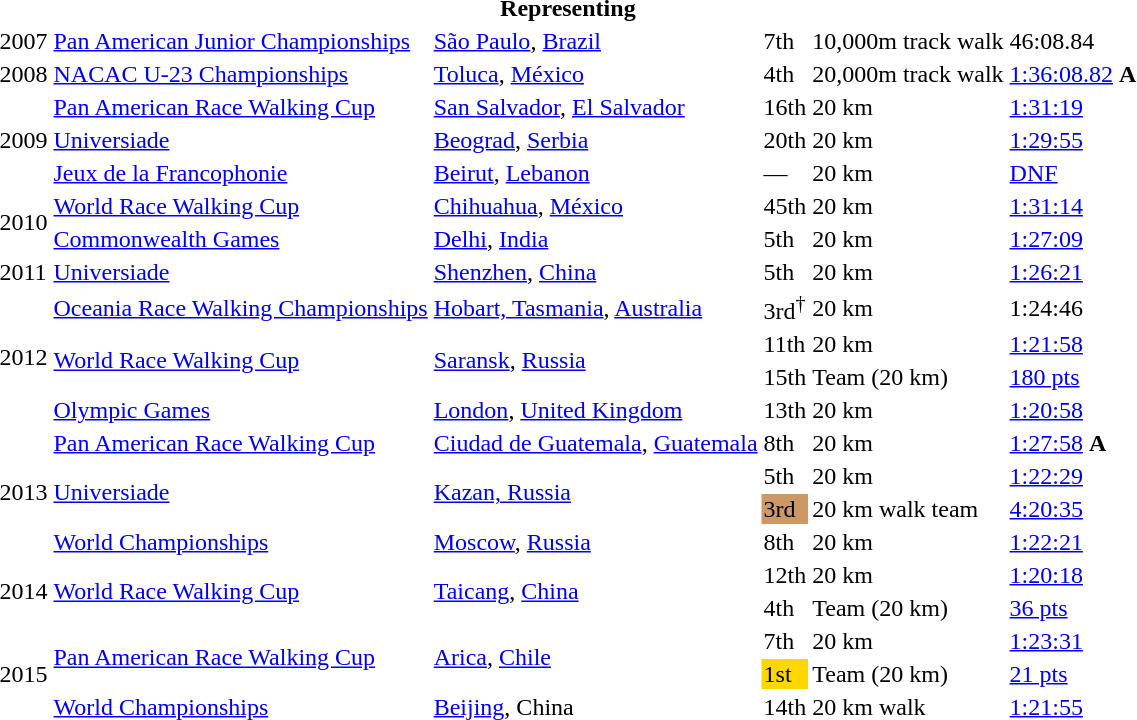<table>
<tr>
<th colspan="6">Representing </th>
</tr>
<tr>
<td>2007</td>
<td><a href='#'>Pan American Junior Championships</a></td>
<td><a href='#'>São Paulo</a>, <a href='#'>Brazil</a></td>
<td>7th</td>
<td>10,000m track walk</td>
<td>46:08.84</td>
</tr>
<tr>
<td>2008</td>
<td><a href='#'>NACAC U-23 Championships</a></td>
<td><a href='#'>Toluca</a>, <a href='#'>México</a></td>
<td>4th</td>
<td>20,000m track walk</td>
<td><a href='#'>1:36:08.82</a> <strong>A</strong></td>
</tr>
<tr>
<td rowspan=3>2009</td>
<td><a href='#'>Pan American Race Walking Cup</a></td>
<td><a href='#'>San Salvador</a>, <a href='#'>El Salvador</a></td>
<td>16th</td>
<td>20 km</td>
<td><a href='#'>1:31:19</a></td>
</tr>
<tr>
<td><a href='#'>Universiade</a></td>
<td><a href='#'>Beograd</a>, <a href='#'>Serbia</a></td>
<td>20th</td>
<td>20 km</td>
<td><a href='#'>1:29:55</a></td>
</tr>
<tr>
<td><a href='#'>Jeux de la Francophonie</a></td>
<td><a href='#'>Beirut</a>, <a href='#'>Lebanon</a></td>
<td>—</td>
<td>20 km</td>
<td><a href='#'>DNF</a></td>
</tr>
<tr>
<td rowspan=2>2010</td>
<td><a href='#'>World Race Walking Cup</a></td>
<td><a href='#'>Chihuahua</a>, <a href='#'>México</a></td>
<td>45th</td>
<td>20 km</td>
<td><a href='#'>1:31:14</a></td>
</tr>
<tr>
<td><a href='#'>Commonwealth Games</a></td>
<td><a href='#'>Delhi</a>, <a href='#'>India</a></td>
<td>5th</td>
<td>20 km</td>
<td><a href='#'>1:27:09</a></td>
</tr>
<tr>
<td>2011</td>
<td><a href='#'>Universiade</a></td>
<td><a href='#'>Shenzhen</a>, <a href='#'>China</a></td>
<td>5th</td>
<td>20 km</td>
<td><a href='#'>1:26:21</a></td>
</tr>
<tr>
<td rowspan=4>2012</td>
<td><a href='#'>Oceania Race Walking Championships</a></td>
<td><a href='#'>Hobart, Tasmania</a>, <a href='#'>Australia</a></td>
<td>3rd<sup>†</sup></td>
<td>20 km</td>
<td>1:24:46</td>
</tr>
<tr>
<td rowspan=2><a href='#'>World Race Walking Cup</a></td>
<td rowspan=2><a href='#'>Saransk</a>, <a href='#'>Russia</a></td>
<td>11th</td>
<td>20 km</td>
<td><a href='#'>1:21:58</a></td>
</tr>
<tr>
<td>15th</td>
<td>Team (20 km)</td>
<td><a href='#'>180 pts</a></td>
</tr>
<tr>
<td><a href='#'>Olympic Games</a></td>
<td><a href='#'>London</a>, <a href='#'>United Kingdom</a></td>
<td>13th</td>
<td>20 km</td>
<td><a href='#'>1:20:58</a></td>
</tr>
<tr>
<td rowspan="4">2013</td>
<td><a href='#'>Pan American Race Walking Cup</a></td>
<td><a href='#'>Ciudad de Guatemala</a>, <a href='#'>Guatemala</a></td>
<td>8th</td>
<td>20 km</td>
<td><a href='#'>1:27:58</a> <strong>A</strong></td>
</tr>
<tr>
<td rowspan="2"><a href='#'>Universiade</a></td>
<td rowspan="2"><a href='#'>Kazan, Russia</a></td>
<td>5th</td>
<td>20 km</td>
<td><a href='#'>1:22:29</a></td>
</tr>
<tr>
<td bgcolor=cc9966>3rd</td>
<td>20 km walk team</td>
<td><a href='#'>4:20:35</a></td>
</tr>
<tr>
<td><a href='#'>World Championships</a></td>
<td><a href='#'>Moscow</a>, <a href='#'>Russia</a></td>
<td>8th</td>
<td>20 km</td>
<td><a href='#'>1:22:21</a></td>
</tr>
<tr>
<td rowspan=2>2014</td>
<td rowspan=2><a href='#'>World Race Walking Cup</a></td>
<td rowspan=2><a href='#'>Taicang</a>, <a href='#'>China</a></td>
<td>12th</td>
<td>20 km</td>
<td><a href='#'>1:20:18</a></td>
</tr>
<tr>
<td>4th</td>
<td>Team (20 km)</td>
<td><a href='#'>36 pts</a></td>
</tr>
<tr>
<td rowspan=3>2015</td>
<td rowspan=2><a href='#'>Pan American Race Walking Cup</a></td>
<td rowspan=2><a href='#'>Arica</a>, <a href='#'>Chile</a></td>
<td>7th</td>
<td>20 km</td>
<td><a href='#'>1:23:31</a></td>
</tr>
<tr>
<td bgcolor=gold>1st</td>
<td>Team (20 km)</td>
<td><a href='#'>21 pts</a></td>
</tr>
<tr>
<td><a href='#'>World Championships</a></td>
<td><a href='#'>Beijing</a>, China</td>
<td>14th</td>
<td>20 km walk</td>
<td><a href='#'>1:21:55</a></td>
</tr>
</table>
